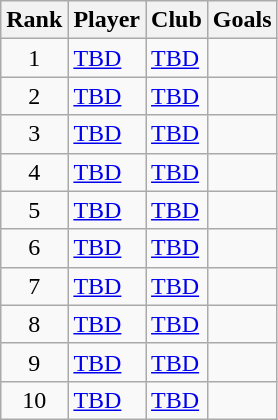<table class="wikitable" style="text-align:center">
<tr>
<th>Rank</th>
<th>Player</th>
<th>Club</th>
<th>Goals</th>
</tr>
<tr>
<td>1</td>
<td align="left"> <a href='#'>TBD</a></td>
<td align="left"><a href='#'>TBD</a></td>
<td></td>
</tr>
<tr>
<td>2</td>
<td align="left"> <a href='#'>TBD</a></td>
<td align="left"><a href='#'>TBD</a></td>
<td></td>
</tr>
<tr>
<td>3</td>
<td align="left"> <a href='#'>TBD</a></td>
<td align="left"><a href='#'>TBD</a></td>
<td></td>
</tr>
<tr>
<td>4</td>
<td align="left"> <a href='#'>TBD</a></td>
<td align="left"><a href='#'>TBD</a></td>
<td></td>
</tr>
<tr>
<td>5</td>
<td align="left"> <a href='#'>TBD</a></td>
<td align="left"><a href='#'>TBD</a></td>
<td></td>
</tr>
<tr>
<td>6</td>
<td align="left"> <a href='#'>TBD</a></td>
<td align="left"><a href='#'>TBD</a></td>
<td></td>
</tr>
<tr>
<td>7</td>
<td align="left"> <a href='#'>TBD</a></td>
<td align="left"><a href='#'>TBD</a></td>
<td></td>
</tr>
<tr>
<td>8</td>
<td align="left"> <a href='#'>TBD</a></td>
<td align="left"><a href='#'>TBD</a></td>
<td></td>
</tr>
<tr>
<td>9</td>
<td align="left"> <a href='#'>TBD</a></td>
<td align="left"><a href='#'>TBD</a></td>
<td></td>
</tr>
<tr>
<td>10</td>
<td align="left"> <a href='#'>TBD</a></td>
<td align="left"><a href='#'>TBD</a></td>
<td></td>
</tr>
</table>
